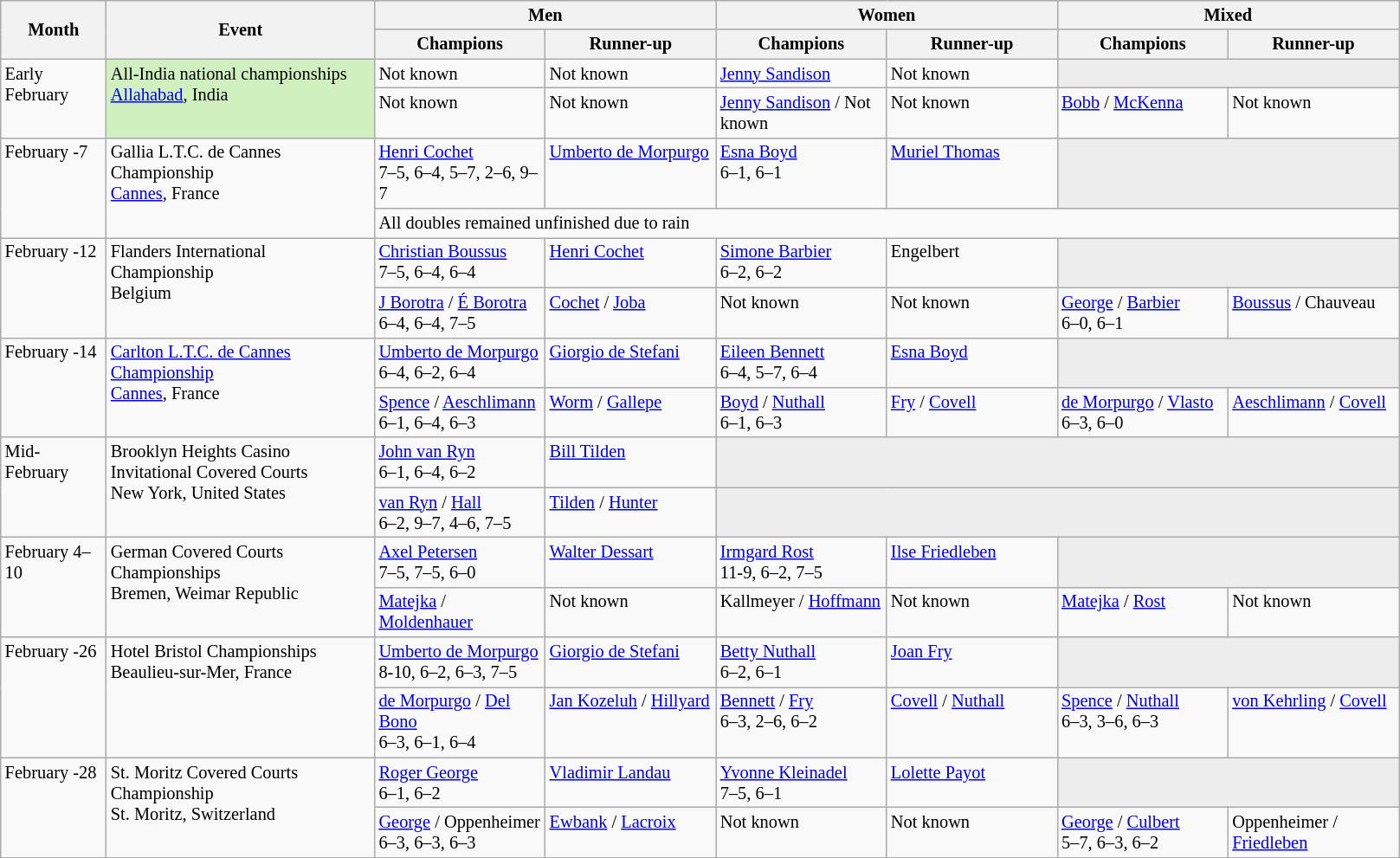<table class="wikitable" style="font-size:85%;">
<tr>
<th rowspan="2" style="width:75px;">Month</th>
<th rowspan="2" style="width:200px;">Event</th>
<th colspan="2" style="width:250px;">Men</th>
<th colspan="2" style="width:250px;">Women</th>
<th colspan="2" style="width:250px;">Mixed</th>
</tr>
<tr>
<th style="width:125px;">Champions</th>
<th style="width:125px;">Runner-up</th>
<th style="width:125px;">Champions</th>
<th style="width:125px;">Runner-up</th>
<th style="width:125px;">Champions</th>
<th style="width:125px;">Runner-up</th>
</tr>
<tr valign=top>
<td rowspan=2>Early February</td>
<td rowspan=2 style="background:#d0f0c0">All-India national championships<br><a href='#'>Allahabad</a>, India</td>
<td>Not known</td>
<td>Not known</td>
<td> <a href='#'>Jenny Sandison</a><br></td>
<td>Not known</td>
<td style="background:#ededed;" colspan="2"></td>
</tr>
<tr valign=top>
<td>Not known</td>
<td>Not known</td>
<td> <a href='#'>Jenny Sandison</a> / Not known</td>
<td>Not known</td>
<td> <a href='#'>Bobb</a> /  <a href='#'>McKenna</a><br></td>
<td>Not known</td>
</tr>
<tr valign=top>
<td rowspan=2>February -7</td>
<td rowspan="2">Gallia L.T.C. de Cannes Championship<br> <a href='#'>Cannes</a>, France</td>
<td> <a href='#'>Henri Cochet</a><br>7–5, 6–4, 5–7, 2–6, 9–7</td>
<td> <a href='#'>Umberto de Morpurgo</a></td>
<td> <a href='#'>Esna Boyd</a><br>6–1, 6–1</td>
<td> <a href='#'>Muriel Thomas</a></td>
<td style="background:#ededed;" colspan="2"></td>
</tr>
<tr valign=top>
<td colspan="6">All doubles remained unfinished due to rain</td>
</tr>
<tr valign=top>
<td rowspan=2>February -12</td>
<td rowspan="2">Flanders International Championship<br> Belgium</td>
<td> <a href='#'>Christian Boussus</a><br>7–5, 6–4, 6–4</td>
<td> <a href='#'>Henri Cochet</a></td>
<td> <a href='#'>Simone Barbier</a><br>6–2, 6–2</td>
<td>Engelbert</td>
<td style="background:#ededed;" colspan="2"></td>
</tr>
<tr valign=top>
<td> <a href='#'>J Borotra</a> /  <a href='#'>É Borotra</a><br>6–4, 6–4, 7–5</td>
<td> <a href='#'>Cochet</a> /  <a href='#'>Joba</a></td>
<td>Not known</td>
<td>Not known</td>
<td> <a href='#'>George</a> /  <a href='#'>Barbier</a><br>6–0, 6–1</td>
<td> <a href='#'>Boussus</a> / Chauveau</td>
</tr>
<tr valign=top>
<td rowspan=2>February -14</td>
<td rowspan="2"><a href='#'>Carlton L.T.C. de Cannes Championship</a><br> <a href='#'>Cannes</a>, France</td>
<td> <a href='#'>Umberto de Morpurgo</a><br>6–4, 6–2, 6–4</td>
<td> <a href='#'>Giorgio de Stefani</a></td>
<td> <a href='#'>Eileen Bennett</a><br>6–4, 5–7, 6–4</td>
<td> <a href='#'>Esna Boyd</a></td>
<td style="background:#ededed;" colspan="2"></td>
</tr>
<tr valign=top>
<td> <a href='#'>Spence</a> /  <a href='#'>Aeschlimann</a><br>6–1, 6–4, 6–3</td>
<td> <a href='#'>Worm</a> /   <a href='#'>Gallepe</a></td>
<td> <a href='#'>Boyd</a> /  <a href='#'>Nuthall</a><br>6–1, 6–3</td>
<td> <a href='#'>Fry</a> /  <a href='#'>Covell</a></td>
<td> <a href='#'>de Morpurgo</a> /  <a href='#'>Vlasto</a><br>6–3, 6–0</td>
<td> <a href='#'>Aeschlimann</a> /  <a href='#'>Covell</a></td>
</tr>
<tr valign=top>
<td rowspan=2>Mid-February</td>
<td rowspan="2">Brooklyn Heights Casino Invitational Covered Courts<br> New York, United States</td>
<td> <a href='#'>John van Ryn</a><br>6–1, 6–4, 6–2</td>
<td> <a href='#'>Bill Tilden</a></td>
<td style="background:#ededed;" colspan="4"></td>
</tr>
<tr valign=top>
<td> <a href='#'>van Ryn</a> /  <a href='#'>Hall</a><br>6–2, 9–7, 4–6, 7–5</td>
<td> <a href='#'>Tilden</a> /  <a href='#'>Hunter</a></td>
<td style="background:#ededed;" colspan="4"></td>
</tr>
<tr valign=top>
<td rowspan="2">February 4–10</td>
<td rowspan="2">German Covered Courts Championships<br>Bremen, Weimar Republic</td>
<td> <a href='#'>Axel Petersen</a><br>7–5, 7–5, 6–0</td>
<td> <a href='#'>Walter Dessart</a></td>
<td> <a href='#'>Irmgard Rost</a><br>11-9, 6–2, 7–5</td>
<td> <a href='#'>Ilse Friedleben</a></td>
<td style="background:#ededed;" colspan="2"></td>
</tr>
<tr valign=top>
<td>  <a href='#'>Matejka</a> /   <a href='#'>Moldenhauer</a></td>
<td>Not known</td>
<td>Kallmeyer / <a href='#'>Hoffmann</a></td>
<td>Not known</td>
<td>  <a href='#'>Matejka</a> /  <a href='#'>Rost</a></td>
<td>Not known</td>
</tr>
<tr valign=top>
<td rowspan=2>February -26</td>
<td rowspan=2>Hotel Bristol Championships<br>Beaulieu-sur-Mer, France</td>
<td> <a href='#'>Umberto de Morpurgo</a><br>8-10, 6–2, 6–3, 7–5</td>
<td> <a href='#'>Giorgio de Stefani</a></td>
<td><a href='#'>Betty Nuthall</a><br>6–2, 6–1</td>
<td> <a href='#'>Joan Fry</a></td>
<td style="background:#ededed;" colspan="2"></td>
</tr>
<tr valign=top>
<td> <a href='#'>de Morpurgo</a> /  <a href='#'>Del Bono</a><br>6–3, 6–1, 6–4</td>
<td> <a href='#'>Jan Kozeluh</a> /  <a href='#'>Hillyard</a></td>
<td> <a href='#'>Bennett</a> /  <a href='#'>Fry</a> <br>6–3, 2–6, 6–2</td>
<td> <a href='#'>Covell</a> /  <a href='#'>Nuthall</a></td>
<td> <a href='#'>Spence</a> /  <a href='#'>Nuthall</a><br>6–3, 3–6, 6–3</td>
<td> <a href='#'>von Kehrling</a> /  <a href='#'>Covell</a></td>
</tr>
<tr valign=top>
<td rowspan=2>February -28</td>
<td rowspan=2>St. Moritz Covered Courts Championship<br>St. Moritz, Switzerland</td>
<td> <a href='#'>Roger George</a><br>6–1, 6–2</td>
<td> <a href='#'>Vladimir Landau</a></td>
<td> <a href='#'>Yvonne Kleinadel</a><br>7–5, 6–1</td>
<td><a href='#'>Lolette Payot</a></td>
<td style="background:#ededed;" colspan="2"></td>
</tr>
<tr valign=top>
<td> <a href='#'>George</a> / Oppenheimer<br>6–3, 6–3, 6–3</td>
<td> <a href='#'>Ewbank</a> /  <a href='#'>Lacroix</a></td>
<td>Not known</td>
<td>Not known</td>
<td> <a href='#'>George</a> /  <a href='#'>Culbert</a><br>5–7, 6–3, 6–2</td>
<td>Oppenheimer /  <a href='#'>Friedleben</a></td>
</tr>
</table>
